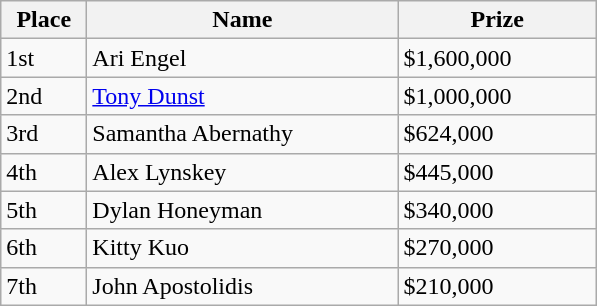<table class="wikitable">
<tr>
<th width="50">Place</th>
<th width="200">Name</th>
<th width="125">Prize</th>
</tr>
<tr>
<td>1st</td>
<td> Ari Engel</td>
<td>$1,600,000</td>
</tr>
<tr>
<td>2nd</td>
<td> <a href='#'>Tony Dunst</a></td>
<td>$1,000,000</td>
</tr>
<tr>
<td>3rd</td>
<td> Samantha Abernathy</td>
<td>$624,000</td>
</tr>
<tr>
<td>4th</td>
<td> Alex Lynskey</td>
<td>$445,000</td>
</tr>
<tr>
<td>5th</td>
<td> Dylan Honeyman</td>
<td>$340,000</td>
</tr>
<tr>
<td>6th</td>
<td> Kitty Kuo</td>
<td>$270,000</td>
</tr>
<tr>
<td>7th</td>
<td> John Apostolidis</td>
<td>$210,000</td>
</tr>
</table>
